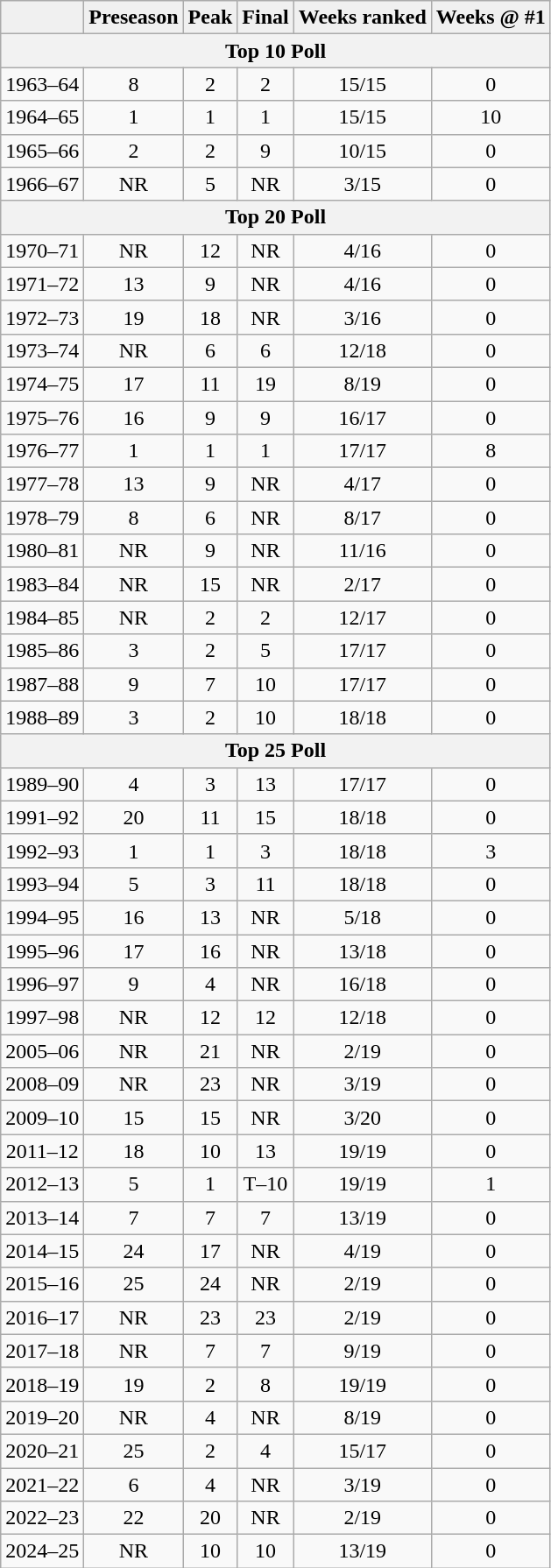<table class="wikitable sortable" style="text-align:center">
<tr style="text-align:center; background:#f0f0f0;">
<td></td>
<td><strong>Preseason</strong></td>
<td><strong>Peak</strong></td>
<td><strong>Final</strong></td>
<td><strong>Weeks ranked</strong></td>
<td><strong>Weeks @ #1</strong></td>
</tr>
<tr>
<th colspan=6>Top 10 Poll</th>
</tr>
<tr>
<td>1963–64</td>
<td>8</td>
<td>2</td>
<td>2</td>
<td>15/15</td>
<td>0</td>
</tr>
<tr>
<td>1964–65</td>
<td>1</td>
<td>1</td>
<td>1</td>
<td>15/15</td>
<td>10</td>
</tr>
<tr>
<td>1965–66</td>
<td>2</td>
<td>2</td>
<td>9</td>
<td>10/15</td>
<td>0</td>
</tr>
<tr>
<td>1966–67</td>
<td>NR</td>
<td>5</td>
<td>NR</td>
<td>3/15</td>
<td>0</td>
</tr>
<tr>
<th colspan=6>Top 20 Poll</th>
</tr>
<tr>
<td>1970–71</td>
<td>NR</td>
<td>12</td>
<td>NR</td>
<td>4/16</td>
<td>0</td>
</tr>
<tr>
<td>1971–72</td>
<td>13</td>
<td>9</td>
<td>NR</td>
<td>4/16</td>
<td>0</td>
</tr>
<tr>
<td>1972–73</td>
<td>19</td>
<td>18</td>
<td>NR</td>
<td>3/16</td>
<td>0</td>
</tr>
<tr>
<td>1973–74</td>
<td>NR</td>
<td>6</td>
<td>6</td>
<td>12/18</td>
<td>0</td>
</tr>
<tr>
<td>1974–75</td>
<td>17</td>
<td>11</td>
<td>19</td>
<td>8/19</td>
<td>0</td>
</tr>
<tr>
<td>1975–76</td>
<td>16</td>
<td>9</td>
<td>9</td>
<td>16/17</td>
<td>0</td>
</tr>
<tr>
<td>1976–77</td>
<td>1</td>
<td>1</td>
<td>1</td>
<td>17/17</td>
<td>8</td>
</tr>
<tr>
<td>1977–78</td>
<td>13</td>
<td>9</td>
<td>NR</td>
<td>4/17</td>
<td>0</td>
</tr>
<tr>
<td>1978–79</td>
<td>8</td>
<td>6</td>
<td>NR</td>
<td>8/17</td>
<td>0</td>
</tr>
<tr>
<td>1980–81</td>
<td>NR</td>
<td>9</td>
<td>NR</td>
<td>11/16</td>
<td>0</td>
</tr>
<tr>
<td>1983–84</td>
<td>NR</td>
<td>15</td>
<td>NR</td>
<td>2/17</td>
<td>0</td>
</tr>
<tr>
<td>1984–85</td>
<td>NR</td>
<td>2</td>
<td>2</td>
<td>12/17</td>
<td>0</td>
</tr>
<tr>
<td>1985–86</td>
<td>3</td>
<td>2</td>
<td>5</td>
<td>17/17</td>
<td>0</td>
</tr>
<tr>
<td>1987–88</td>
<td>9</td>
<td>7</td>
<td>10</td>
<td>17/17</td>
<td>0</td>
</tr>
<tr>
<td>1988–89</td>
<td>3</td>
<td>2</td>
<td>10</td>
<td>18/18</td>
<td>0</td>
</tr>
<tr>
<th colspan=6>Top 25 Poll</th>
</tr>
<tr>
<td>1989–90</td>
<td>4</td>
<td>3</td>
<td>13</td>
<td>17/17</td>
<td>0</td>
</tr>
<tr>
<td>1991–92</td>
<td>20</td>
<td>11</td>
<td>15</td>
<td>18/18</td>
<td>0</td>
</tr>
<tr>
<td>1992–93</td>
<td>1</td>
<td>1</td>
<td>3</td>
<td>18/18</td>
<td>3</td>
</tr>
<tr>
<td>1993–94</td>
<td>5</td>
<td>3</td>
<td>11</td>
<td>18/18</td>
<td>0</td>
</tr>
<tr>
<td>1994–95</td>
<td>16</td>
<td>13</td>
<td>NR</td>
<td>5/18</td>
<td>0</td>
</tr>
<tr>
<td>1995–96</td>
<td>17</td>
<td>16</td>
<td>NR</td>
<td>13/18</td>
<td>0</td>
</tr>
<tr>
<td>1996–97</td>
<td>9</td>
<td>4</td>
<td>NR</td>
<td>16/18</td>
<td>0</td>
</tr>
<tr>
<td>1997–98</td>
<td>NR</td>
<td>12</td>
<td>12</td>
<td>12/18</td>
<td>0</td>
</tr>
<tr>
<td>2005–06</td>
<td>NR</td>
<td>21</td>
<td>NR</td>
<td>2/19</td>
<td>0</td>
</tr>
<tr>
<td>2008–09</td>
<td>NR</td>
<td>23</td>
<td>NR</td>
<td>3/19</td>
<td>0</td>
</tr>
<tr>
<td>2009–10</td>
<td>15</td>
<td>15</td>
<td>NR</td>
<td>3/20</td>
<td>0</td>
</tr>
<tr>
<td>2011–12</td>
<td>18</td>
<td>10</td>
<td>13</td>
<td>19/19</td>
<td>0</td>
</tr>
<tr>
<td>2012–13</td>
<td>5</td>
<td>1</td>
<td>T–10</td>
<td>19/19</td>
<td>1</td>
</tr>
<tr>
<td>2013–14</td>
<td>7</td>
<td>7</td>
<td>7</td>
<td>13/19</td>
<td>0</td>
</tr>
<tr>
<td>2014–15</td>
<td>24</td>
<td>17</td>
<td>NR</td>
<td>4/19</td>
<td>0</td>
</tr>
<tr>
<td>2015–16</td>
<td>25</td>
<td>24</td>
<td>NR</td>
<td>2/19</td>
<td>0</td>
</tr>
<tr>
<td>2016–17</td>
<td>NR</td>
<td>23</td>
<td>23</td>
<td>2/19</td>
<td>0</td>
</tr>
<tr>
<td>2017–18</td>
<td>NR</td>
<td>7</td>
<td>7</td>
<td>9/19</td>
<td>0</td>
</tr>
<tr>
<td>2018–19</td>
<td>19</td>
<td>2</td>
<td>8</td>
<td>19/19</td>
<td>0</td>
</tr>
<tr>
<td>2019–20</td>
<td>NR</td>
<td>4</td>
<td>NR</td>
<td>8/19</td>
<td>0</td>
</tr>
<tr>
<td>2020–21</td>
<td>25</td>
<td>2</td>
<td>4</td>
<td>15/17</td>
<td>0</td>
</tr>
<tr>
<td>2021–22</td>
<td>6</td>
<td>4</td>
<td>NR</td>
<td>3/19</td>
<td>0</td>
</tr>
<tr>
<td>2022–23</td>
<td>22</td>
<td>20</td>
<td>NR</td>
<td>2/19</td>
<td>0</td>
</tr>
<tr>
<td>2024–25</td>
<td>NR</td>
<td>10</td>
<td>10</td>
<td>13/19</td>
<td>0</td>
</tr>
</table>
